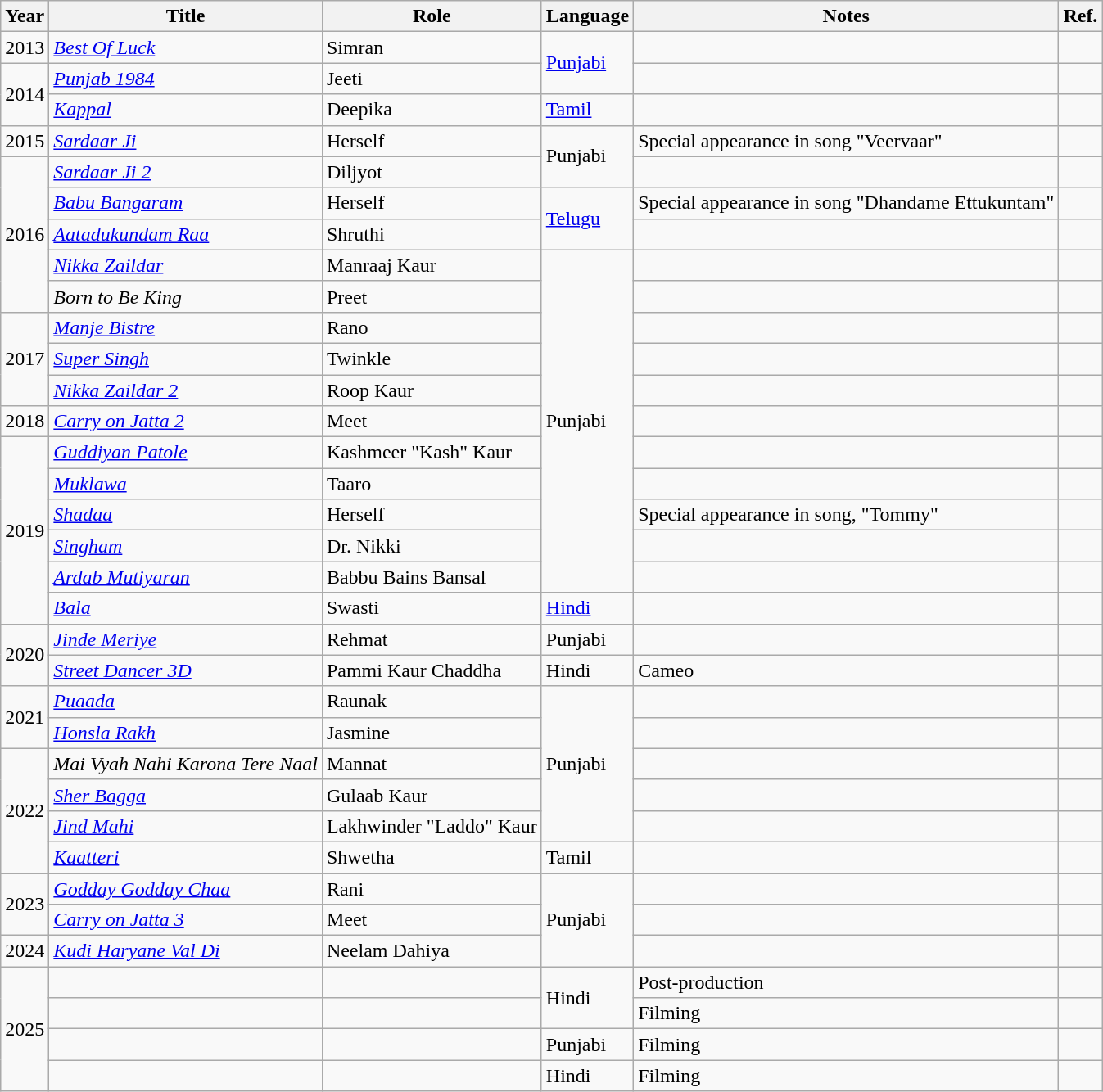<table class="wikitable sortable plainrowheaders">
<tr>
<th>Year</th>
<th>Title</th>
<th>Role</th>
<th>Language</th>
<th class=unsortable>Notes</th>
<th class=unsortable>Ref.</th>
</tr>
<tr>
<td>2013</td>
<td><em><a href='#'>Best Of Luck</a></em></td>
<td>Simran</td>
<td rowspan="2"><a href='#'>Punjabi</a></td>
<td></td>
<td></td>
</tr>
<tr>
<td rowspan="2">2014</td>
<td><em><a href='#'>Punjab 1984</a></em></td>
<td>Jeeti</td>
<td></td>
<td></td>
</tr>
<tr>
<td><em><a href='#'>Kappal</a></em></td>
<td>Deepika</td>
<td><a href='#'>Tamil</a></td>
<td></td>
<td></td>
</tr>
<tr>
<td>2015</td>
<td><em><a href='#'>Sardaar Ji</a></em></td>
<td>Herself</td>
<td rowspan="2">Punjabi</td>
<td>Special appearance in song "Veervaar"</td>
<td></td>
</tr>
<tr>
<td rowspan="5">2016</td>
<td><em><a href='#'>Sardaar Ji 2</a></em></td>
<td>Diljyot</td>
<td></td>
<td></td>
</tr>
<tr>
<td><em><a href='#'>Babu Bangaram</a></em></td>
<td>Herself</td>
<td rowspan="2"><a href='#'>Telugu</a></td>
<td>Special appearance in song "Dhandame Ettukuntam"</td>
<td></td>
</tr>
<tr>
<td><em><a href='#'>Aatadukundam Raa</a></em></td>
<td>Shruthi</td>
<td></td>
<td></td>
</tr>
<tr>
<td><em><a href='#'>Nikka Zaildar</a></em></td>
<td>Manraaj Kaur</td>
<td rowspan="11">Punjabi</td>
<td></td>
<td></td>
</tr>
<tr>
<td><em>Born to Be King</em></td>
<td>Preet</td>
<td></td>
<td></td>
</tr>
<tr>
<td rowspan="3">2017</td>
<td><em><a href='#'>Manje Bistre</a></em></td>
<td>Rano</td>
<td></td>
<td></td>
</tr>
<tr>
<td><em><a href='#'>Super Singh</a></em></td>
<td>Twinkle</td>
<td></td>
<td></td>
</tr>
<tr>
<td><em><a href='#'>Nikka Zaildar 2</a></em></td>
<td>Roop Kaur</td>
<td></td>
<td></td>
</tr>
<tr>
<td>2018</td>
<td><em><a href='#'>Carry on Jatta 2</a></em></td>
<td>Meet</td>
<td></td>
<td></td>
</tr>
<tr>
<td rowspan="6">2019</td>
<td><em><a href='#'>Guddiyan Patole</a></em></td>
<td>Kashmeer "Kash" Kaur</td>
<td></td>
<td></td>
</tr>
<tr>
<td><em><a href='#'>Muklawa</a></em></td>
<td>Taaro</td>
<td></td>
<td></td>
</tr>
<tr>
<td><em><a href='#'>Shadaa</a></em></td>
<td>Herself</td>
<td>Special appearance in song, "Tommy"</td>
<td></td>
</tr>
<tr>
<td><em><a href='#'>Singham</a></em></td>
<td>Dr. Nikki</td>
<td></td>
<td></td>
</tr>
<tr>
<td><em><a href='#'>Ardab Mutiyaran</a></em></td>
<td>Babbu Bains Bansal</td>
<td></td>
<td></td>
</tr>
<tr>
<td><em><a href='#'>Bala</a></em></td>
<td>Swasti</td>
<td><a href='#'>Hindi</a></td>
<td></td>
<td></td>
</tr>
<tr>
<td rowspan="2">2020</td>
<td><em><a href='#'>Jinde Meriye</a></em></td>
<td>Rehmat</td>
<td>Punjabi</td>
<td></td>
<td></td>
</tr>
<tr>
<td><em><a href='#'>Street Dancer 3D</a></em></td>
<td>Pammi Kaur Chaddha</td>
<td>Hindi</td>
<td>Cameo</td>
<td></td>
</tr>
<tr>
<td rowspan="2">2021</td>
<td><em><a href='#'>Puaada</a></em></td>
<td>Raunak</td>
<td rowspan="5">Punjabi</td>
<td></td>
<td></td>
</tr>
<tr>
<td><em><a href='#'>Honsla Rakh</a></em></td>
<td>Jasmine</td>
<td></td>
<td></td>
</tr>
<tr>
<td rowspan="4">2022</td>
<td><em>Mai Vyah Nahi Karona Tere Naal</em></td>
<td>Mannat</td>
<td></td>
<td></td>
</tr>
<tr>
<td><em><a href='#'>Sher Bagga</a></em></td>
<td>Gulaab Kaur</td>
<td></td>
<td></td>
</tr>
<tr>
<td><em><a href='#'>Jind Mahi</a></em></td>
<td>Lakhwinder "Laddo" Kaur</td>
<td></td>
<td></td>
</tr>
<tr>
<td><em><a href='#'>Kaatteri</a></em></td>
<td>Shwetha</td>
<td>Tamil</td>
<td></td>
<td></td>
</tr>
<tr>
<td rowspan="2">2023</td>
<td><em><a href='#'>Godday Godday Chaa</a></em></td>
<td>Rani</td>
<td rowspan="3">Punjabi</td>
<td></td>
<td></td>
</tr>
<tr>
<td><em><a href='#'>Carry on Jatta 3</a></em></td>
<td>Meet</td>
<td></td>
<td></td>
</tr>
<tr>
<td rowspan="1">2024</td>
<td><em><a href='#'>Kudi Haryane Val Di</a></em></td>
<td>Neelam Dahiya</td>
<td></td>
<td></td>
</tr>
<tr>
<td rowspan="4">2025</td>
<td></td>
<td></td>
<td rowspan="2">Hindi</td>
<td>Post-production</td>
<td></td>
</tr>
<tr>
<td></td>
<td></td>
<td>Filming</td>
<td></td>
</tr>
<tr>
<td></td>
<td></td>
<td>Punjabi</td>
<td>Filming</td>
<td></td>
</tr>
<tr>
<td></td>
<td></td>
<td>Hindi</td>
<td>Filming</td>
<td></td>
</tr>
</table>
